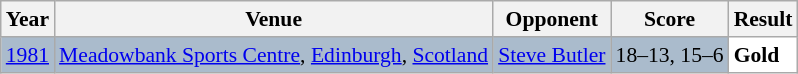<table class="sortable wikitable" style="font-size: 90%;">
<tr>
<th>Year</th>
<th>Venue</th>
<th>Opponent</th>
<th>Score</th>
<th>Result</th>
</tr>
<tr style="background:#AABBCC">
<td align="center"><a href='#'>1981</a></td>
<td align="left"><a href='#'>Meadowbank Sports Centre</a>, <a href='#'>Edinburgh</a>, <a href='#'>Scotland</a></td>
<td align="left"> <a href='#'>Steve Butler</a></td>
<td align="left">18–13, 15–6</td>
<td style="text-align:left; background:white"> <strong>Gold</strong></td>
</tr>
</table>
